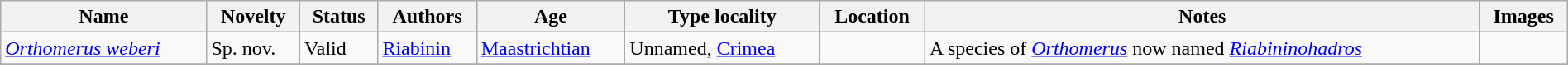<table class="wikitable sortable" align="center" width="100%">
<tr>
<th>Name</th>
<th>Novelty</th>
<th>Status</th>
<th>Authors</th>
<th>Age</th>
<th>Type locality</th>
<th>Location</th>
<th>Notes</th>
<th>Images</th>
</tr>
<tr>
<td><em><a href='#'>Orthomerus weberi</a></em></td>
<td>Sp. nov.</td>
<td>Valid</td>
<td><a href='#'>Riabinin</a></td>
<td><a href='#'>Maastrichtian</a></td>
<td>Unnamed, <a href='#'>Crimea</a></td>
<td></td>
<td>A species of <em><a href='#'>Orthomerus</a></em> now named <em><a href='#'>Riabininohadros</a></em></td>
<td></td>
</tr>
<tr>
</tr>
</table>
